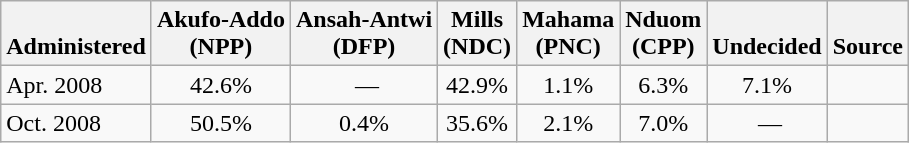<table class="wikitable">
<tr valign=bottom>
<th valign="center">Administered</th>
<th>Akufo-Addo<br>(NPP)</th>
<th>Ansah-Antwi<br>(DFP)</th>
<th>Mills<br>(NDC)</th>
<th>Mahama<br>(PNC)</th>
<th>Nduom<br>(CPP)</th>
<th valign="center">Undecided</th>
<th valign="center">Source</th>
</tr>
<tr>
<td>Apr. 2008</td>
<td align="center">42.6%</td>
<td align="center"> —</td>
<td align="center">42.9%</td>
<td align="center">1.1%</td>
<td align="center">6.3%</td>
<td align="center">7.1%</td>
<td></td>
</tr>
<tr>
<td>Oct. 2008</td>
<td align="center">50.5%</td>
<td align="center">0.4%</td>
<td align="center">35.6%</td>
<td align="center">2.1%</td>
<td align="center">7.0%</td>
<td align="center"> —</td>
<td></td>
</tr>
</table>
